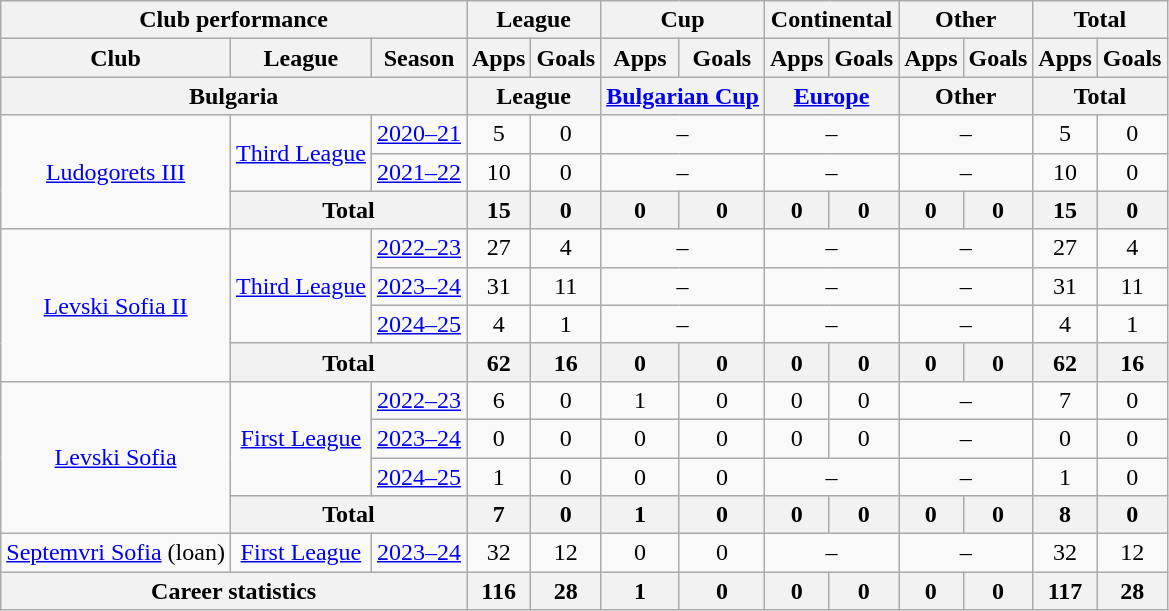<table class="wikitable" style="text-align: center">
<tr>
<th colspan="3">Club performance</th>
<th colspan="2">League</th>
<th colspan="2">Cup</th>
<th colspan="2">Continental</th>
<th colspan="2">Other</th>
<th colspan="3">Total</th>
</tr>
<tr>
<th>Club</th>
<th>League</th>
<th>Season</th>
<th>Apps</th>
<th>Goals</th>
<th>Apps</th>
<th>Goals</th>
<th>Apps</th>
<th>Goals</th>
<th>Apps</th>
<th>Goals</th>
<th>Apps</th>
<th>Goals</th>
</tr>
<tr>
<th colspan="3">Bulgaria</th>
<th colspan="2">League</th>
<th colspan="2"><a href='#'>Bulgarian Cup</a></th>
<th colspan="2"><a href='#'>Europe</a></th>
<th colspan="2">Other</th>
<th colspan="2">Total</th>
</tr>
<tr>
<td rowspan="3" valign="center"><a href='#'>Ludogorets III</a></td>
<td rowspan="2"><a href='#'>Third League</a></td>
<td><a href='#'>2020–21</a></td>
<td>5</td>
<td>0</td>
<td colspan="2">–</td>
<td colspan="2">–</td>
<td colspan="2">–</td>
<td>5</td>
<td>0</td>
</tr>
<tr>
<td><a href='#'>2021–22</a></td>
<td>10</td>
<td>0</td>
<td colspan="2">–</td>
<td colspan="2">–</td>
<td colspan="2">–</td>
<td>10</td>
<td>0</td>
</tr>
<tr>
<th colspan="2">Total</th>
<th>15</th>
<th>0</th>
<th>0</th>
<th>0</th>
<th>0</th>
<th>0</th>
<th>0</th>
<th>0</th>
<th>15</th>
<th>0</th>
</tr>
<tr>
<td rowspan="4" valign="center"><a href='#'>Levski Sofia II</a></td>
<td rowspan="3"><a href='#'>Third League</a></td>
<td><a href='#'>2022–23</a></td>
<td>27</td>
<td>4</td>
<td colspan="2">–</td>
<td colspan="2">–</td>
<td colspan="2">–</td>
<td>27</td>
<td>4</td>
</tr>
<tr>
<td><a href='#'>2023–24</a></td>
<td>31</td>
<td>11</td>
<td colspan="2">–</td>
<td colspan="2">–</td>
<td colspan="2">–</td>
<td>31</td>
<td>11</td>
</tr>
<tr>
<td><a href='#'>2024–25</a></td>
<td>4</td>
<td>1</td>
<td colspan="2">–</td>
<td colspan="2">–</td>
<td colspan="2">–</td>
<td>4</td>
<td>1</td>
</tr>
<tr>
<th colspan="2">Total</th>
<th>62</th>
<th>16</th>
<th>0</th>
<th>0</th>
<th>0</th>
<th>0</th>
<th>0</th>
<th>0</th>
<th>62</th>
<th>16</th>
</tr>
<tr>
<td rowspan="4"><a href='#'>Levski Sofia</a></td>
<td rowspan="3"><a href='#'>First League</a></td>
<td><a href='#'>2022–23</a></td>
<td>6</td>
<td>0</td>
<td>1</td>
<td>0</td>
<td 0>0</td>
<td>0</td>
<td colspan="2">–</td>
<td>7</td>
<td>0</td>
</tr>
<tr>
<td><a href='#'>2023–24</a></td>
<td>0</td>
<td>0</td>
<td>0</td>
<td>0</td>
<td 0>0</td>
<td>0</td>
<td colspan="2">–</td>
<td>0</td>
<td>0</td>
</tr>
<tr>
<td><a href='#'>2024–25</a></td>
<td>1</td>
<td>0</td>
<td>0</td>
<td>0</td>
<td colspan="2">–</td>
<td colspan="2">–</td>
<td>1</td>
<td>0</td>
</tr>
<tr>
<th colspan="2">Total</th>
<th>7</th>
<th>0</th>
<th>1</th>
<th>0</th>
<th>0</th>
<th>0</th>
<th>0</th>
<th>0</th>
<th>8</th>
<th>0</th>
</tr>
<tr>
<td rowspan="1"><a href='#'>Septemvri Sofia</a> (loan)</td>
<td rowspan="1"><a href='#'>First League</a></td>
<td><a href='#'>2023–24</a></td>
<td>32</td>
<td>12</td>
<td>0</td>
<td>0</td>
<td colspan="2">–</td>
<td colspan="2">–</td>
<td>32</td>
<td>12</td>
</tr>
<tr>
<th colspan="3">Career statistics</th>
<th>116</th>
<th>28</th>
<th>1</th>
<th>0</th>
<th>0</th>
<th>0</th>
<th>0</th>
<th>0</th>
<th>117</th>
<th>28</th>
</tr>
</table>
